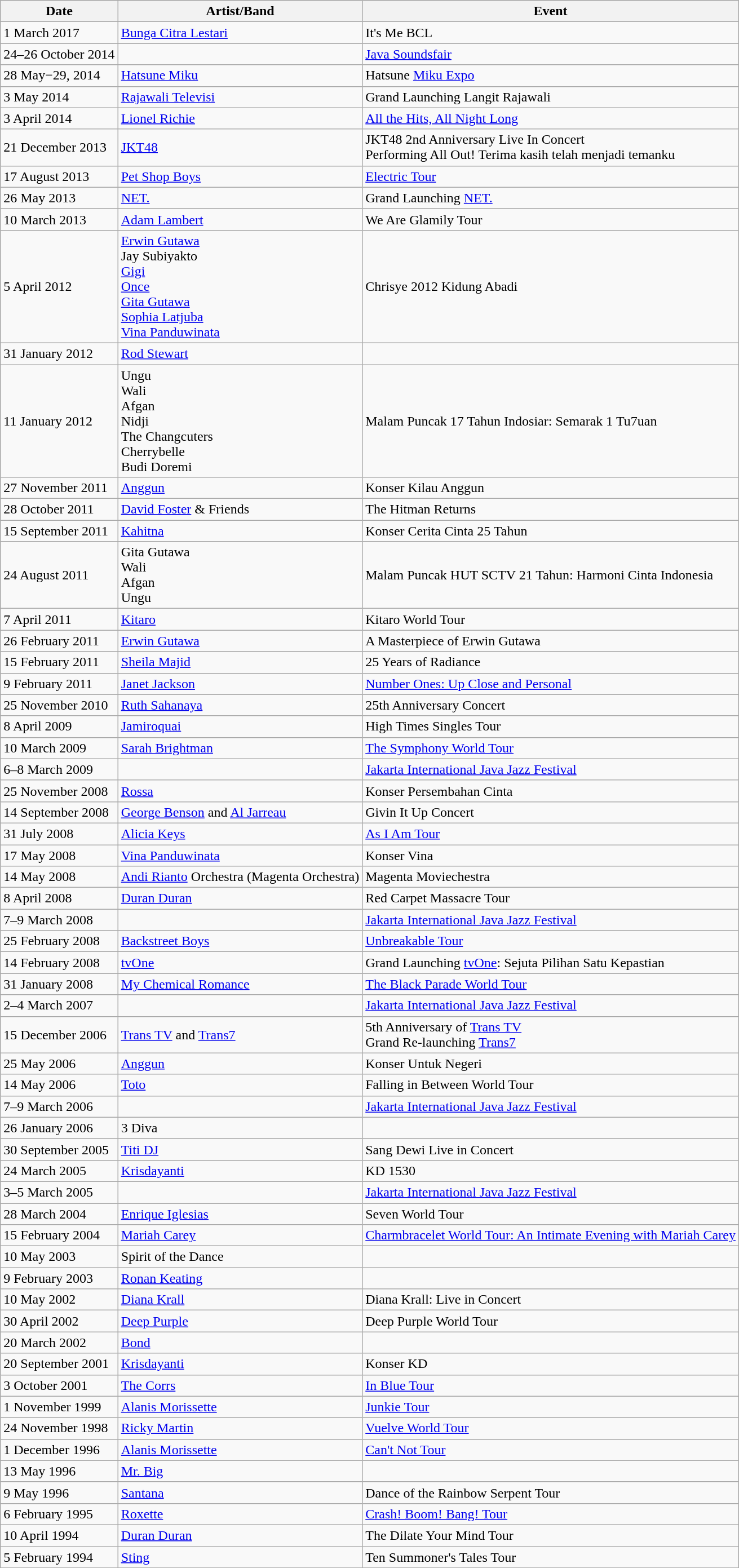<table class="wikitable">
<tr>
<th>Date</th>
<th>Artist/Band</th>
<th>Event</th>
</tr>
<tr>
<td>1 March 2017</td>
<td><a href='#'>Bunga Citra Lestari</a></td>
<td>It's Me BCL</td>
</tr>
<tr>
<td>24–26 October 2014</td>
<td></td>
<td><a href='#'>Java Soundsfair</a></td>
</tr>
<tr>
<td>28 May−29, 2014</td>
<td><a href='#'>Hatsune Miku</a></td>
<td>Hatsune <a href='#'>Miku Expo</a></td>
</tr>
<tr>
<td>3 May 2014</td>
<td><a href='#'>Rajawali Televisi</a></td>
<td>Grand Launching Langit Rajawali</td>
</tr>
<tr>
<td>3 April 2014</td>
<td><a href='#'>Lionel Richie</a></td>
<td><a href='#'>All the Hits, All Night Long</a></td>
</tr>
<tr>
<td>21 December 2013</td>
<td><a href='#'>JKT48</a></td>
<td>JKT48 2nd Anniversary Live In Concert<br>Performing All Out! Terima kasih telah menjadi temanku</td>
</tr>
<tr>
<td>17 August 2013</td>
<td><a href='#'>Pet Shop Boys</a></td>
<td><a href='#'>Electric Tour</a></td>
</tr>
<tr>
<td>26 May 2013</td>
<td><a href='#'>NET.</a></td>
<td>Grand Launching <a href='#'>NET.</a></td>
</tr>
<tr>
<td>10 March 2013</td>
<td><a href='#'>Adam Lambert</a></td>
<td>We Are Glamily Tour</td>
</tr>
<tr>
<td>5 April 2012</td>
<td><a href='#'>Erwin Gutawa</a><br>Jay Subiyakto<br><a href='#'>Gigi</a><br><a href='#'>Once</a><br><a href='#'>Gita Gutawa</a><br><a href='#'>Sophia Latjuba</a><br><a href='#'>Vina Panduwinata</a></td>
<td>Chrisye 2012 Kidung Abadi</td>
</tr>
<tr>
<td>31 January 2012</td>
<td><a href='#'>Rod Stewart</a></td>
<td></td>
</tr>
<tr>
<td>11 January 2012</td>
<td>Ungu<br>Wali<br>Afgan<br>Nidji<br>The Changcuters<br>Cherrybelle<br>Budi Doremi</td>
<td>Malam Puncak 17 Tahun Indosiar: Semarak 1 Tu7uan</td>
</tr>
<tr>
<td>27 November 2011</td>
<td><a href='#'>Anggun</a></td>
<td>Konser Kilau Anggun</td>
</tr>
<tr>
<td>28 October 2011</td>
<td><a href='#'>David Foster</a> & Friends</td>
<td>The Hitman Returns</td>
</tr>
<tr>
<td>15 September 2011</td>
<td><a href='#'>Kahitna</a></td>
<td>Konser Cerita Cinta 25 Tahun</td>
</tr>
<tr>
<td>24 August 2011</td>
<td>Gita Gutawa<br>Wali<br>Afgan<br>Ungu</td>
<td>Malam Puncak HUT SCTV 21 Tahun: Harmoni Cinta Indonesia</td>
</tr>
<tr>
<td>7 April 2011</td>
<td><a href='#'>Kitaro</a></td>
<td>Kitaro World Tour</td>
</tr>
<tr>
<td>26 February 2011</td>
<td><a href='#'>Erwin Gutawa</a></td>
<td>A Masterpiece of Erwin Gutawa</td>
</tr>
<tr>
<td>15 February 2011</td>
<td><a href='#'>Sheila Majid</a></td>
<td>25 Years of Radiance</td>
</tr>
<tr>
<td>9 February 2011</td>
<td><a href='#'>Janet Jackson</a></td>
<td><a href='#'>Number Ones: Up Close and Personal</a></td>
</tr>
<tr>
<td>25 November 2010</td>
<td><a href='#'>Ruth Sahanaya</a></td>
<td>25th Anniversary Concert</td>
</tr>
<tr>
<td>8 April 2009</td>
<td><a href='#'>Jamiroquai</a></td>
<td>High Times Singles Tour</td>
</tr>
<tr>
<td>10 March 2009</td>
<td><a href='#'>Sarah Brightman</a></td>
<td><a href='#'>The Symphony World Tour</a></td>
</tr>
<tr>
<td>6–8 March 2009</td>
<td></td>
<td><a href='#'>Jakarta International Java Jazz Festival</a></td>
</tr>
<tr>
<td>25 November 2008</td>
<td><a href='#'>Rossa</a></td>
<td>Konser Persembahan Cinta</td>
</tr>
<tr>
<td>14 September 2008</td>
<td><a href='#'>George Benson</a> and <a href='#'>Al Jarreau</a></td>
<td>Givin It Up Concert</td>
</tr>
<tr>
<td>31 July 2008</td>
<td><a href='#'>Alicia Keys</a></td>
<td><a href='#'>As I Am Tour</a></td>
</tr>
<tr>
<td>17 May 2008</td>
<td><a href='#'>Vina Panduwinata</a></td>
<td>Konser Vina</td>
</tr>
<tr>
<td>14 May 2008</td>
<td><a href='#'>Andi Rianto</a> Orchestra (Magenta Orchestra)</td>
<td>Magenta Moviechestra</td>
</tr>
<tr>
<td>8 April 2008</td>
<td><a href='#'>Duran Duran</a></td>
<td>Red Carpet Massacre Tour</td>
</tr>
<tr>
<td>7–9 March 2008</td>
<td></td>
<td><a href='#'>Jakarta International Java Jazz Festival</a></td>
</tr>
<tr>
<td>25 February 2008</td>
<td><a href='#'>Backstreet Boys</a></td>
<td><a href='#'>Unbreakable Tour</a></td>
</tr>
<tr>
<td>14 February 2008</td>
<td><a href='#'>tvOne</a></td>
<td>Grand Launching <a href='#'>tvOne</a>: Sejuta Pilihan Satu Kepastian</td>
</tr>
<tr>
<td>31 January 2008</td>
<td><a href='#'>My Chemical Romance</a></td>
<td><a href='#'>The Black Parade World Tour</a></td>
</tr>
<tr>
<td>2–4 March 2007</td>
<td></td>
<td><a href='#'>Jakarta International Java Jazz Festival</a></td>
</tr>
<tr>
<td>15 December 2006</td>
<td><a href='#'>Trans TV</a> and <a href='#'>Trans7</a></td>
<td>5th Anniversary of <a href='#'>Trans TV</a><br>Grand Re-launching <a href='#'>Trans7</a></td>
</tr>
<tr>
<td>25 May 2006</td>
<td><a href='#'>Anggun</a></td>
<td>Konser Untuk Negeri</td>
</tr>
<tr>
<td>14 May 2006</td>
<td><a href='#'>Toto</a></td>
<td>Falling in Between World Tour</td>
</tr>
<tr>
<td>7–9 March 2006</td>
<td></td>
<td><a href='#'>Jakarta International Java Jazz Festival</a></td>
</tr>
<tr>
<td>26 January 2006</td>
<td>3 Diva</td>
<td></td>
</tr>
<tr>
<td>30 September 2005</td>
<td><a href='#'>Titi DJ</a></td>
<td>Sang Dewi Live in Concert</td>
</tr>
<tr>
<td>24 March 2005</td>
<td><a href='#'>Krisdayanti</a></td>
<td>KD 1530</td>
</tr>
<tr>
<td>3–5 March 2005</td>
<td></td>
<td><a href='#'>Jakarta International Java Jazz Festival</a></td>
</tr>
<tr>
<td>28 March 2004</td>
<td><a href='#'>Enrique Iglesias</a></td>
<td>Seven World Tour</td>
</tr>
<tr>
<td>15 February 2004</td>
<td><a href='#'>Mariah Carey</a></td>
<td><a href='#'>Charmbracelet World Tour: An Intimate Evening with Mariah Carey</a></td>
</tr>
<tr>
<td>10 May 2003</td>
<td>Spirit of the Dance</td>
<td></td>
</tr>
<tr>
<td>9 February 2003</td>
<td><a href='#'>Ronan Keating</a></td>
<td></td>
</tr>
<tr>
<td>10 May 2002</td>
<td><a href='#'>Diana Krall</a></td>
<td>Diana Krall: Live in Concert</td>
</tr>
<tr>
<td>30 April 2002</td>
<td><a href='#'>Deep Purple</a></td>
<td>Deep Purple World Tour</td>
</tr>
<tr>
<td>20 March 2002</td>
<td><a href='#'>Bond</a></td>
<td></td>
</tr>
<tr>
<td>20 September 2001</td>
<td><a href='#'>Krisdayanti</a></td>
<td>Konser KD</td>
</tr>
<tr>
<td>3 October 2001</td>
<td><a href='#'>The Corrs</a></td>
<td><a href='#'>In Blue Tour</a></td>
</tr>
<tr>
<td>1 November 1999</td>
<td><a href='#'>Alanis Morissette</a></td>
<td><a href='#'>Junkie Tour</a></td>
</tr>
<tr>
<td>24 November 1998</td>
<td><a href='#'>Ricky Martin</a></td>
<td><a href='#'>Vuelve World Tour</a></td>
</tr>
<tr>
<td>1 December 1996</td>
<td><a href='#'>Alanis Morissette</a></td>
<td><a href='#'>Can't Not Tour</a></td>
</tr>
<tr>
<td>13 May 1996</td>
<td><a href='#'>Mr. Big</a></td>
<td></td>
</tr>
<tr>
<td>9 May 1996</td>
<td><a href='#'>Santana</a></td>
<td>Dance of the Rainbow Serpent Tour</td>
</tr>
<tr>
<td>6 February 1995</td>
<td><a href='#'>Roxette</a></td>
<td><a href='#'>Crash! Boom! Bang! Tour</a></td>
</tr>
<tr>
<td>10 April 1994</td>
<td><a href='#'>Duran Duran</a></td>
<td>The Dilate Your Mind Tour</td>
</tr>
<tr>
<td>5 February 1994</td>
<td><a href='#'>Sting</a></td>
<td>Ten Summoner's Tales Tour</td>
</tr>
<tr>
</tr>
</table>
